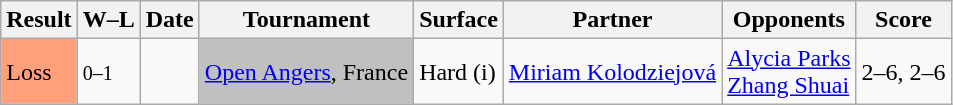<table class="sortable wikitable">
<tr>
<th>Result</th>
<th class="unsortable">W–L</th>
<th>Date</th>
<th>Tournament</th>
<th>Surface</th>
<th>Partner</th>
<th>Opponents</th>
<th class=unsortable>Score</th>
</tr>
<tr>
<td style=background:#ffa07a>Loss</td>
<td><small>0–1</small></td>
<td><a href='#'></a></td>
<td style=background:silver><a href='#'>Open Angers</a>, France</td>
<td>Hard (i)</td>
<td> <a href='#'>Miriam Kolodziejová</a></td>
<td> <a href='#'>Alycia Parks</a> <br>  <a href='#'>Zhang Shuai</a></td>
<td>2–6, 2–6</td>
</tr>
</table>
